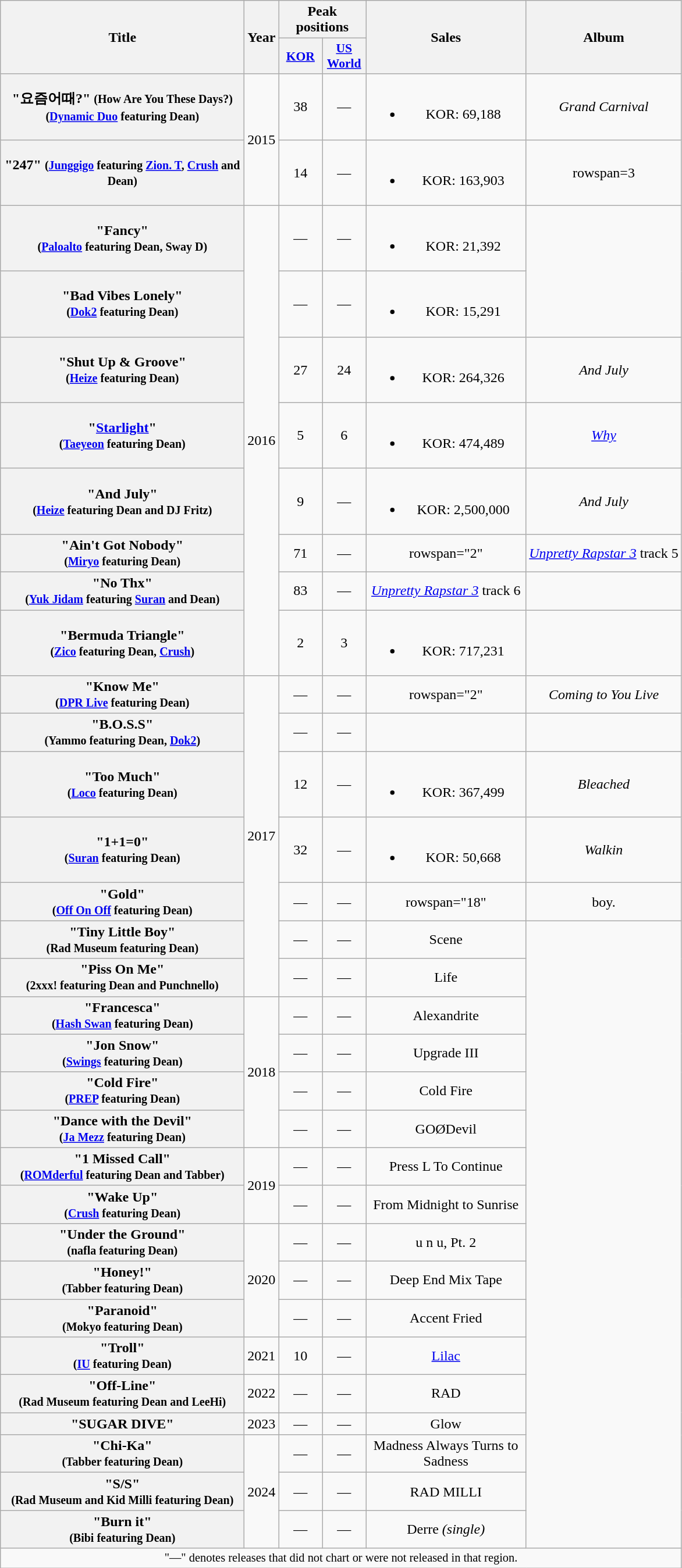<table class="wikitable plainrowheaders" style="text-align:center;">
<tr>
<th scope="col" rowspan="2" style="width:17em;">Title</th>
<th scope="col" rowspan="2">Year</th>
<th scope="col" colspan="2">Peak positions</th>
<th scope="col" rowspan="2" style="width:11em;">Sales</th>
<th scope="col" rowspan="2">Album</th>
</tr>
<tr>
<th scope="col" style="width:3em;font-size:90%;"><a href='#'>KOR</a><br></th>
<th scope="col" style="width:3em;font-size:90%;"><a href='#'>US World</a><br></th>
</tr>
<tr>
<th scope="row">"요즘어때?" <small>(How Are You These Days?)</small> <small>(<a href='#'>Dynamic Duo</a> featuring Dean)</small></th>
<td rowspan=2>2015</td>
<td>38</td>
<td>—</td>
<td><br><ul><li>KOR: 69,188</li></ul></td>
<td><em>Grand Carnival</em></td>
</tr>
<tr>
<th scope="row">"247" <small>(<a href='#'>Junggigo</a> featuring <a href='#'>Zion. T</a>, <a href='#'>Crush</a> and Dean)</small></th>
<td>14</td>
<td>—</td>
<td><br><ul><li>KOR: 163,903</li></ul></td>
<td>rowspan=3 </td>
</tr>
<tr>
<th scope="row">"Fancy"<br><small>(<a href='#'>Paloalto</a> featuring Dean, Sway D)</small></th>
<td rowspan=8>2016</td>
<td>—</td>
<td>—</td>
<td><br><ul><li>KOR: 21,392</li></ul></td>
</tr>
<tr>
<th scope="row">"Bad Vibes Lonely"<br><small>(<a href='#'>Dok2</a> featuring Dean)</small></th>
<td>—</td>
<td>—</td>
<td><br><ul><li>KOR: 15,291</li></ul></td>
</tr>
<tr>
<th scope="row">"Shut Up & Groove"<br><small>(<a href='#'>Heize</a> featuring Dean)</small></th>
<td>27</td>
<td>24</td>
<td><br><ul><li>KOR: 264,326</li></ul></td>
<td><em>And July</em></td>
</tr>
<tr>
<th scope="row">"<a href='#'>Starlight</a>"<br><small>(<a href='#'>Taeyeon</a> featuring Dean)</small></th>
<td>5</td>
<td>6</td>
<td><br><ul><li>KOR: 474,489</li></ul></td>
<td><em><a href='#'>Why</a></em></td>
</tr>
<tr>
<th scope="row">"And July"<br><small>(<a href='#'>Heize</a> featuring Dean and DJ Fritz)</small></th>
<td>9</td>
<td>—</td>
<td><br><ul><li>KOR: 2,500,000</li></ul></td>
<td><em>And July</em></td>
</tr>
<tr>
<th scope="row">"Ain't Got Nobody"<br><small> (<a href='#'>Miryo</a> featuring Dean) </small></th>
<td>71</td>
<td>—</td>
<td>rowspan="2" </td>
<td><em><a href='#'>Unpretty Rapstar 3</a></em> track 5</td>
</tr>
<tr>
<th scope="row">"No Thx" <br><small> (<a href='#'>Yuk Jidam</a> featuring <a href='#'>Suran</a> and Dean) </small></th>
<td>83</td>
<td>—</td>
<td><em><a href='#'>Unpretty Rapstar 3</a></em> track 6</td>
</tr>
<tr>
<th scope="row">"Bermuda Triangle" <br><small>(<a href='#'>Zico</a> featuring Dean, <a href='#'>Crush</a>)</small></th>
<td>2</td>
<td>3</td>
<td><br><ul><li>KOR: 717,231</li></ul></td>
<td></td>
</tr>
<tr>
<th scope="row">"Know Me" <br><small>(<a href='#'>DPR Live</a> featuring Dean)</small></th>
<td rowspan="7">2017</td>
<td>—</td>
<td>—</td>
<td>rowspan="2" </td>
<td><em>Coming to You Live</em></td>
</tr>
<tr>
<th scope="row">"B.O.S.S" <br><small>(Yammo featuring Dean, <a href='#'>Dok2</a>)</small></th>
<td>—</td>
<td>—</td>
<td></td>
</tr>
<tr>
<th scope="row">"Too Much" <br><small>(<a href='#'>Loco</a> featuring Dean)</small></th>
<td>12</td>
<td>—</td>
<td><br><ul><li>KOR: 367,499</li></ul></td>
<td><em>Bleached</em></td>
</tr>
<tr>
<th scope="row">"1+1=0" <br><small>(<a href='#'>Suran</a> featuring Dean)</small></th>
<td>32</td>
<td>—</td>
<td><br><ul><li>KOR: 50,668</li></ul></td>
<td><em>Walkin<strong></td>
</tr>
<tr>
<th scope="row">"Gold" <br><small>(<a href='#'>Off On Off</a> featuring Dean)</small></th>
<td>—</td>
<td>—</td>
<td>rowspan="18" </td>
<td></em>boy.<em></td>
</tr>
<tr>
<th scope="row">"Tiny Little Boy" <br><small>(Rad Museum featuring Dean)</small></th>
<td>—</td>
<td>—</td>
<td></em>Scene<em></td>
</tr>
<tr>
<th scope="row">"Piss On Me" <br><small>(2xxx! featuring Dean and Punchnello)</small></th>
<td>—</td>
<td>—</td>
<td></em>Life<em></td>
</tr>
<tr>
<th scope="row">"Francesca" <br><small>(<a href='#'>Hash Swan</a> featuring Dean)</small></th>
<td rowspan="4">2018</td>
<td>—</td>
<td>—</td>
<td></em>Alexandrite<em></td>
</tr>
<tr>
<th scope="row">"Jon Snow" <br><small>(<a href='#'>Swings</a> featuring Dean)</small></th>
<td>—</td>
<td>—</td>
<td></em>Upgrade III<em></td>
</tr>
<tr>
<th scope="row">"Cold Fire" <br><small>(<a href='#'>PREP</a> featuring Dean)</small></th>
<td>—</td>
<td>—</td>
<td></em>Cold Fire<em></td>
</tr>
<tr>
<th scope="row">"Dance with the Devil" <br><small>(<a href='#'>Ja Mezz</a> featuring Dean)</small></th>
<td>—</td>
<td>—</td>
<td></em>GOØDevil<em></td>
</tr>
<tr>
<th scope="row">"1 Missed Call" <br><small>(<a href='#'>ROMderful</a> featuring Dean and Tabber)</small></th>
<td rowspan="2">2019</td>
<td>—</td>
<td>—</td>
<td></em>Press L To Continue<em></td>
</tr>
<tr>
<th scope="row">"Wake Up" <br><small>(<a href='#'>Crush</a> featuring Dean)</small></th>
<td>—</td>
<td>—</td>
<td></em>From Midnight to Sunrise<em></td>
</tr>
<tr>
<th scope="row">"Under the Ground" <br><small>(nafla featuring Dean)</small></th>
<td rowspan="3">2020</td>
<td>—</td>
<td>—</td>
<td></em>u n u, Pt. 2<em></td>
</tr>
<tr>
<th scope="row">"Honey!" <br><small>(Tabber featuring Dean)</small></th>
<td>—</td>
<td>—</td>
<td></em>Deep End Mix Tape<em></td>
</tr>
<tr>
<th scope="row">"Paranoid" <br><small>(Mokyo featuring Dean)</small></th>
<td>—</td>
<td>—</td>
<td></em>Accent Fried<em></td>
</tr>
<tr>
<th scope="row">"Troll" <br><small>(<a href='#'>IU</a> featuring Dean)</small></th>
<td>2021</td>
<td>10</td>
<td>—</td>
<td></em><a href='#'>Lilac</a><em></td>
</tr>
<tr>
<th scope="row">"Off-Line" <br><small>(Rad Museum featuring Dean and LeeHi)</small></th>
<td>2022</td>
<td>—</td>
<td>—</td>
<td></em>RAD<em></td>
</tr>
<tr>
<th scope="row">"SUGAR DIVE" </th>
<td>2023</td>
<td>—</td>
<td>—</td>
<td></em>Glow<em></td>
</tr>
<tr>
<th scope="row">"Chi-Ka" <br><small>(Tabber featuring Dean)</small></th>
<td rowspan="3">2024</td>
<td>—</td>
<td>—</td>
<td></em>Madness Always Turns to Sadness<em></td>
</tr>
<tr>
<th scope="row">"S/S" <br><small>(Rad Museum and Kid Milli featuring Dean)</small></th>
<td>—</td>
<td>—</td>
<td></em>RAD MILLI<em></td>
</tr>
<tr>
<th scope="row">"Burn it" <br><small>(Bibi featuring Dean)</small></th>
<td>—</td>
<td>—</td>
<td></em>Derre<em> (single)</td>
</tr>
<tr>
<td align="center" colspan="6" style="font-size:85%">"—" denotes releases that did not chart or were not released in that region.</td>
</tr>
</table>
